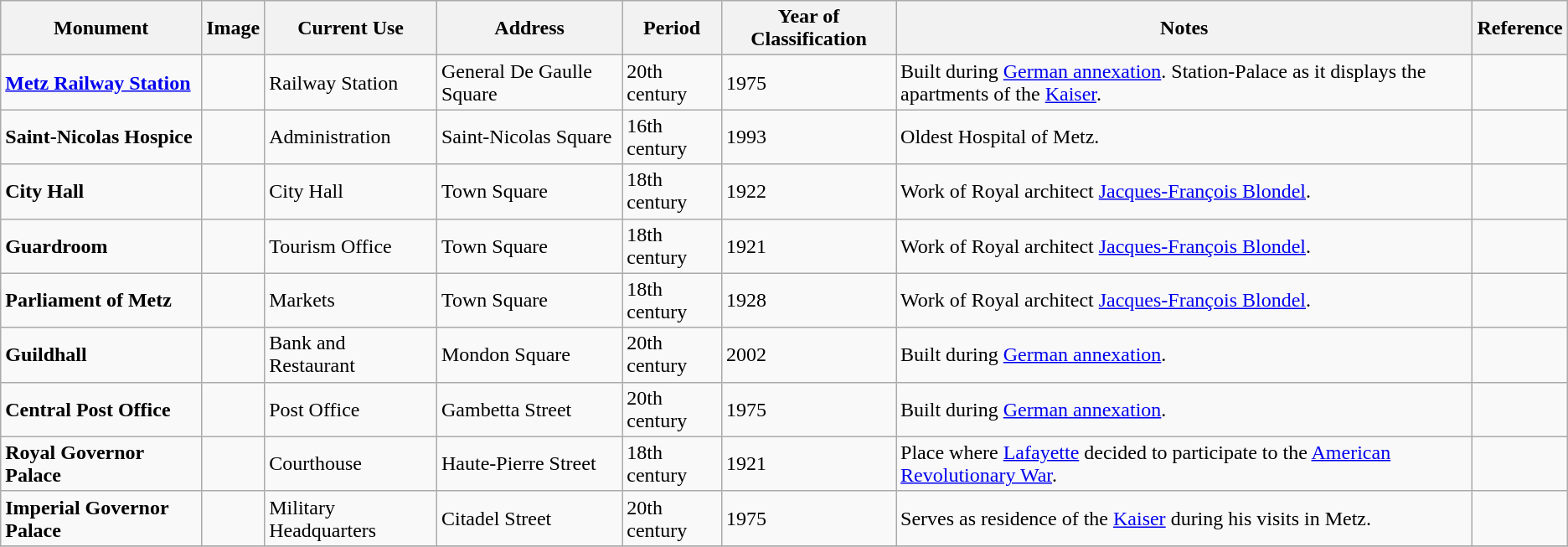<table class="wikitable sortable">
<tr>
<th>Monument</th>
<th>Image</th>
<th>Current Use</th>
<th>Address</th>
<th>Period</th>
<th>Year of Classification</th>
<th>Notes</th>
<th>Reference</th>
</tr>
<tr>
<td><strong><a href='#'>Metz Railway Station</a></strong></td>
<td></td>
<td>Railway Station</td>
<td>General De Gaulle Square</td>
<td>20th century</td>
<td>1975</td>
<td>Built during <a href='#'>German annexation</a>. Station-Palace as it displays the apartments of the <a href='#'>Kaiser</a>.</td>
<td></td>
</tr>
<tr>
<td><strong>Saint-Nicolas Hospice</strong></td>
<td></td>
<td>Administration</td>
<td>Saint-Nicolas Square</td>
<td>16th century</td>
<td>1993</td>
<td>Oldest Hospital of Metz.</td>
<td></td>
</tr>
<tr>
<td><strong>City Hall</strong></td>
<td></td>
<td>City Hall</td>
<td>Town Square</td>
<td>18th century</td>
<td>1922</td>
<td>Work of Royal architect <a href='#'>Jacques-François Blondel</a>.</td>
<td></td>
</tr>
<tr>
<td><strong>Guardroom</strong></td>
<td></td>
<td>Tourism Office</td>
<td>Town Square</td>
<td>18th century</td>
<td>1921</td>
<td>Work of Royal architect <a href='#'>Jacques-François Blondel</a>.</td>
<td></td>
</tr>
<tr>
<td><strong>Parliament of Metz</strong></td>
<td></td>
<td>Markets</td>
<td>Town Square</td>
<td>18th century</td>
<td>1928</td>
<td>Work of Royal architect <a href='#'>Jacques-François Blondel</a>.</td>
<td></td>
</tr>
<tr>
<td><strong>Guildhall</strong></td>
<td></td>
<td>Bank and Restaurant</td>
<td>Mondon Square</td>
<td>20th century</td>
<td>2002</td>
<td>Built during <a href='#'>German annexation</a>.</td>
<td></td>
</tr>
<tr>
<td><strong>Central Post Office</strong></td>
<td></td>
<td>Post Office</td>
<td>Gambetta Street</td>
<td>20th century</td>
<td>1975</td>
<td>Built during <a href='#'>German annexation</a>.</td>
<td></td>
</tr>
<tr>
<td><strong>Royal Governor Palace</strong></td>
<td></td>
<td>Courthouse</td>
<td>Haute-Pierre Street</td>
<td>18th century</td>
<td>1921</td>
<td>Place where <a href='#'>Lafayette</a> decided to participate to the <a href='#'>American Revolutionary War</a>.</td>
<td></td>
</tr>
<tr>
<td><strong>Imperial Governor Palace</strong></td>
<td></td>
<td>Military Headquarters</td>
<td>Citadel Street</td>
<td>20th century</td>
<td>1975</td>
<td>Serves as residence of the <a href='#'>Kaiser</a> during his visits in Metz.</td>
<td></td>
</tr>
<tr>
</tr>
</table>
